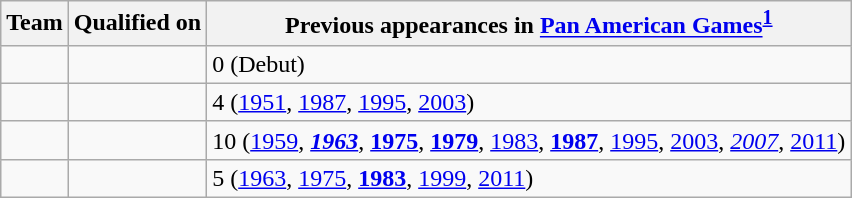<table class="wikitable sortable">
<tr>
<th>Team</th>
<th>Qualified on</th>
<th data-sort-type="number">Previous appearances in <a href='#'>Pan American Games</a><sup><strong><a href='#'>1</a></strong></sup></th>
</tr>
<tr>
<td></td>
<td></td>
<td>0 (Debut)</td>
</tr>
<tr>
<td></td>
<td></td>
<td>4 (<a href='#'>1951</a>, <a href='#'>1987</a>, <a href='#'>1995</a>, <a href='#'>2003</a>)</td>
</tr>
<tr>
<td></td>
<td></td>
<td>10 (<a href='#'>1959</a>, <strong><em><a href='#'>1963</a></em></strong>, <strong><a href='#'>1975</a></strong>, <strong><a href='#'>1979</a></strong>, <a href='#'>1983</a>, <strong><a href='#'>1987</a></strong>, <a href='#'>1995</a>, <a href='#'>2003</a>, <em><a href='#'>2007</a></em>, <a href='#'>2011</a>)</td>
</tr>
<tr>
<td></td>
<td></td>
<td>5 (<a href='#'>1963</a>, <a href='#'>1975</a>, <strong><a href='#'>1983</a></strong>, <a href='#'>1999</a>, <a href='#'>2011</a>)</td>
</tr>
</table>
